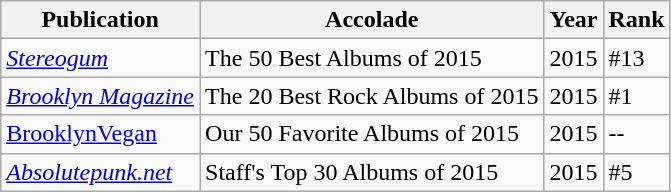<table class="wikitable">
<tr>
<th>Publication</th>
<th>Accolade</th>
<th>Year</th>
<th>Rank</th>
</tr>
<tr>
<td><em><a href='#'>Stereogum</a></em></td>
<td>The 50 Best Albums of 2015</td>
<td>2015</td>
<td>#13</td>
</tr>
<tr>
<td><em><a href='#'>Brooklyn Magazine</a></em></td>
<td>The 20 Best Rock Albums of 2015</td>
<td>2015</td>
<td>#1</td>
</tr>
<tr>
<td><a href='#'>BrooklynVegan</a></td>
<td>Our 50 Favorite Albums of 2015</td>
<td>2015</td>
<td>--</td>
</tr>
<tr>
<td><em><a href='#'>Absolutepunk.net</a></em></td>
<td>Staff's Top 30 Albums of 2015</td>
<td>2015</td>
<td>#5</td>
</tr>
</table>
